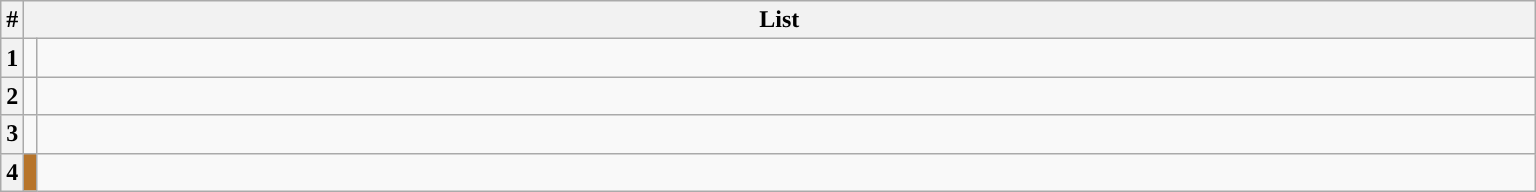<table class=wikitable>
<tr>
<th>#</th>
<th colspan=2 width=1000>List</th>
</tr>
<tr>
<th>1</th>
<td width="1"></td>
<td><br>



</td>
</tr>
<tr>
<th>2</th>
<td width="1"></td>
<td><br>



</td>
</tr>
<tr>
<th>3</th>
<td width="1"></td>
<td><br>



</td>
</tr>
<tr>
<th>4</th>
<td width="1" bgcolor="#B7752C"></td>
<td><br>



</td>
</tr>
</table>
